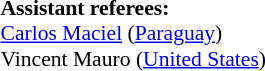<table width=50% style="font-size: 90%">
<tr>
<td><br><strong>Assistant referees:</strong>
<br><a href='#'>Carlos Maciel</a> (<a href='#'>Paraguay</a>)
<br>Vincent Mauro (<a href='#'>United States</a>)</td>
</tr>
</table>
